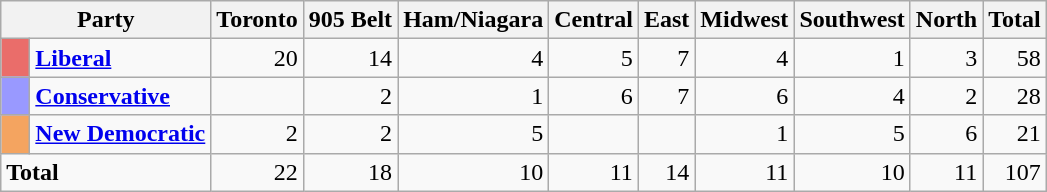<table class="wikitable">
<tr>
<th colspan="2">Party</th>
<th>Toronto</th>
<th>905 Belt</th>
<th>Ham/Niagara</th>
<th>Central</th>
<th>East</th>
<th>Midwest</th>
<th>Southwest</th>
<th>North</th>
<th>Total</th>
</tr>
<tr align = "right">
<td bgcolor="#EA6D6A">   </td>
<td align="left"><strong><a href='#'>Liberal</a></strong></td>
<td>20</td>
<td>14</td>
<td>4</td>
<td>5</td>
<td>7</td>
<td>4</td>
<td>1</td>
<td>3</td>
<td>58</td>
</tr>
<tr align = "right">
<td bgcolor="#9999FF">   </td>
<td align="left"><strong><a href='#'>Conservative</a></strong></td>
<td></td>
<td>2</td>
<td>1</td>
<td>6</td>
<td>7</td>
<td>6</td>
<td>4</td>
<td>2</td>
<td>28</td>
</tr>
<tr align = "right">
<td bgcolor="sandybrown">   </td>
<td align="left"><strong><a href='#'>New Democratic</a></strong></td>
<td>2</td>
<td>2</td>
<td>5</td>
<td></td>
<td></td>
<td>1</td>
<td>5</td>
<td>6</td>
<td>21</td>
</tr>
<tr align = "right">
<td colspan=2 align="left"><strong>Total</strong></td>
<td>22</td>
<td>18</td>
<td>10</td>
<td>11</td>
<td>14</td>
<td>11</td>
<td>10</td>
<td>11</td>
<td>107</td>
</tr>
</table>
